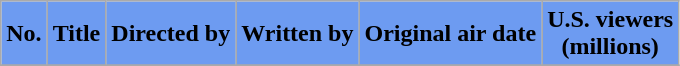<table class="wikitable plainrowheaders">
<tr>
<th style="background-color: #6D9BF1; color: #000000;">No.</th>
<th style="background-color: #6D9BF1; color: #000000;">Title</th>
<th style="background-color: #6D9BF1; color: #000000;">Directed by</th>
<th style="background-color: #6D9BF1; color: #000000;">Written by</th>
<th style="background-color: #6D9BF1; color: #000000;">Original air date</th>
<th style="background-color: #6D9BF1; color: #000000;">U.S. viewers<br>(millions)</th>
</tr>
<tr>
</tr>
</table>
